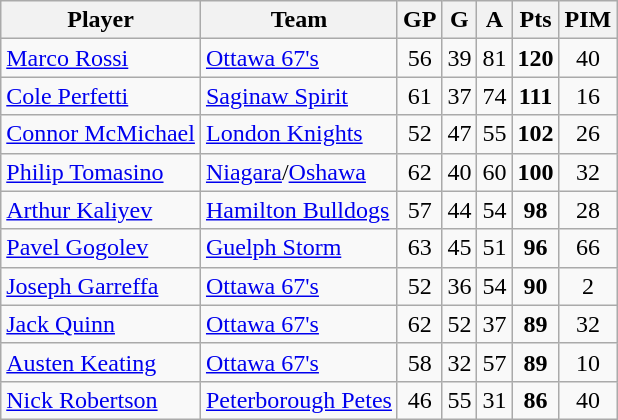<table class="wikitable" style="text-align:center">
<tr>
<th width:30%;">Player</th>
<th width:30%;">Team</th>
<th width:7.5%;">GP</th>
<th width:7.5%;">G</th>
<th width:7.5%;">A</th>
<th width:7.5%;">Pts</th>
<th width:7.5%;">PIM</th>
</tr>
<tr>
<td align=left><a href='#'>Marco Rossi</a></td>
<td align=left><a href='#'>Ottawa 67's</a></td>
<td>56</td>
<td>39</td>
<td>81</td>
<td><strong>120</strong></td>
<td>40</td>
</tr>
<tr>
<td align=left><a href='#'>Cole Perfetti</a></td>
<td align=left><a href='#'>Saginaw Spirit</a></td>
<td>61</td>
<td>37</td>
<td>74</td>
<td><strong>111</strong></td>
<td>16</td>
</tr>
<tr>
<td align=left><a href='#'>Connor McMichael</a></td>
<td align=left><a href='#'>London Knights</a></td>
<td>52</td>
<td>47</td>
<td>55</td>
<td><strong>102</strong></td>
<td>26</td>
</tr>
<tr>
<td align=left><a href='#'>Philip Tomasino</a></td>
<td align=left><a href='#'>Niagara</a>/<a href='#'>Oshawa</a></td>
<td>62</td>
<td>40</td>
<td>60</td>
<td><strong>100</strong></td>
<td>32</td>
</tr>
<tr>
<td align=left><a href='#'>Arthur Kaliyev</a></td>
<td align=left><a href='#'>Hamilton Bulldogs</a></td>
<td>57</td>
<td>44</td>
<td>54</td>
<td><strong>98</strong></td>
<td>28</td>
</tr>
<tr>
<td align=left><a href='#'>Pavel Gogolev</a></td>
<td align=left><a href='#'>Guelph Storm</a></td>
<td>63</td>
<td>45</td>
<td>51</td>
<td><strong>96</strong></td>
<td>66</td>
</tr>
<tr>
<td align=left><a href='#'>Joseph Garreffa</a></td>
<td align=left><a href='#'>Ottawa 67's</a></td>
<td>52</td>
<td>36</td>
<td>54</td>
<td><strong>90</strong></td>
<td>2</td>
</tr>
<tr>
<td align=left><a href='#'>Jack Quinn</a></td>
<td align=left><a href='#'>Ottawa 67's</a></td>
<td>62</td>
<td>52</td>
<td>37</td>
<td><strong>89</strong></td>
<td>32</td>
</tr>
<tr>
<td align=left><a href='#'>Austen Keating</a></td>
<td align=left><a href='#'>Ottawa 67's</a></td>
<td>58</td>
<td>32</td>
<td>57</td>
<td><strong>89</strong></td>
<td>10</td>
</tr>
<tr>
<td align=left><a href='#'>Nick Robertson</a></td>
<td align=left><a href='#'>Peterborough Petes</a></td>
<td>46</td>
<td>55</td>
<td>31</td>
<td><strong>86</strong></td>
<td>40</td>
</tr>
</table>
